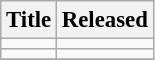<table class="wikitable" style="font-size:95%">
<tr>
<th>Title</th>
<th>Released</th>
</tr>
<tr>
<td></td>
<td></td>
</tr>
<tr>
<td></td>
<td></td>
</tr>
<tr>
</tr>
</table>
